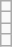<table class="wikitable">
<tr>
<td></td>
</tr>
<tr>
<td></td>
</tr>
<tr>
<td></td>
</tr>
<tr>
<td></td>
</tr>
</table>
